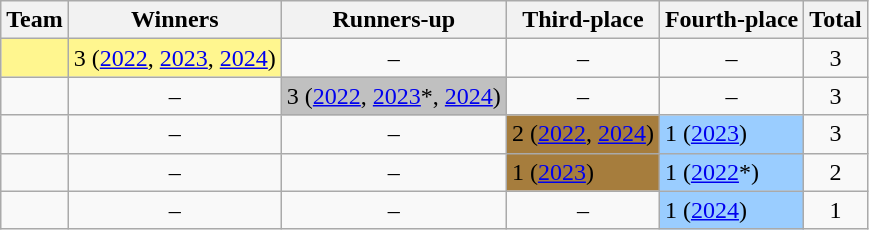<table class="wikitable sortable">
<tr>
<th>Team</th>
<th>Winners</th>
<th>Runners-up</th>
<th>Third-place</th>
<th>Fourth-place</th>
<th>Total</th>
</tr>
<tr>
<td style="background:#fff68f"></td>
<td style="background:#fff68f">3 (<a href='#'>2022</a>, <a href='#'>2023</a>, <a href='#'>2024</a>)</td>
<td align="center">–</td>
<td align="center">–</td>
<td align="center">–</td>
<td align="center">3</td>
</tr>
<tr>
<td></td>
<td align="center">–</td>
<td bgcolor=silver>3 (<a href='#'>2022</a>, <a href='#'>2023</a>*, <a href='#'>2024</a>)</td>
<td align="center">–</td>
<td align="center">–</td>
<td align="center">3</td>
</tr>
<tr>
<td></td>
<td align="center">–</td>
<td align="center">–</td>
<td bgcolor=a67d3d>2 (<a href='#'>2022</a>, <a href='#'>2024</a>)</td>
<td bgcolor=#9acdff>1 (<a href='#'>2023</a>)</td>
<td align="center">3</td>
</tr>
<tr>
<td></td>
<td align="center">–</td>
<td align="center">–</td>
<td bgcolor=a67d3d>1 (<a href='#'>2023</a>)</td>
<td bgcolor=#9acdff>1 (<a href='#'>2022</a>*)</td>
<td align="center">2</td>
</tr>
<tr>
<td></td>
<td align="center">–</td>
<td align="center">–</td>
<td align="center">–</td>
<td bgcolor=#9acdff>1 (<a href='#'>2024</a>)</td>
<td align="center">1</td>
</tr>
</table>
